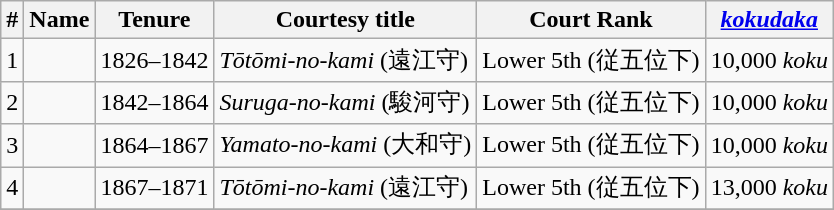<table class=wikitable>
<tr>
<th>#</th>
<th>Name</th>
<th>Tenure</th>
<th>Courtesy title</th>
<th>Court Rank</th>
<th><em><a href='#'>kokudaka</a></em></th>
</tr>
<tr>
<td>1</td>
<td></td>
<td>1826–1842</td>
<td><em>Tōtōmi-no-kami</em> (遠江守)</td>
<td>Lower 5th (従五位下)</td>
<td>10,000 <em>koku</em></td>
</tr>
<tr>
<td>2</td>
<td></td>
<td>1842–1864</td>
<td><em>Suruga-no-kami</em> (駿河守)</td>
<td>Lower 5th (従五位下)</td>
<td>10,000 <em>koku</em></td>
</tr>
<tr>
<td>3</td>
<td></td>
<td>1864–1867</td>
<td><em>Yamato-no-kami</em> (大和守)</td>
<td>Lower 5th (従五位下)</td>
<td>10,000 <em>koku</em></td>
</tr>
<tr>
<td>4</td>
<td></td>
<td>1867–1871</td>
<td><em>Tōtōmi-no-kami</em> (遠江守)</td>
<td>Lower 5th (従五位下)</td>
<td>13,000 <em>koku</em></td>
</tr>
<tr>
</tr>
</table>
